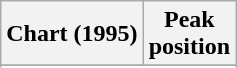<table class="wikitable sortable">
<tr>
<th align="left">Chart (1995)</th>
<th align="center">Peak<br>position</th>
</tr>
<tr>
</tr>
<tr>
</tr>
</table>
